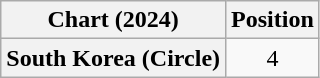<table class="wikitable plainrowheaders" style="text-align:center">
<tr>
<th scope="col">Chart (2024)</th>
<th scope="col">Position</th>
</tr>
<tr>
<th scope="row">South Korea (Circle)</th>
<td>4</td>
</tr>
</table>
